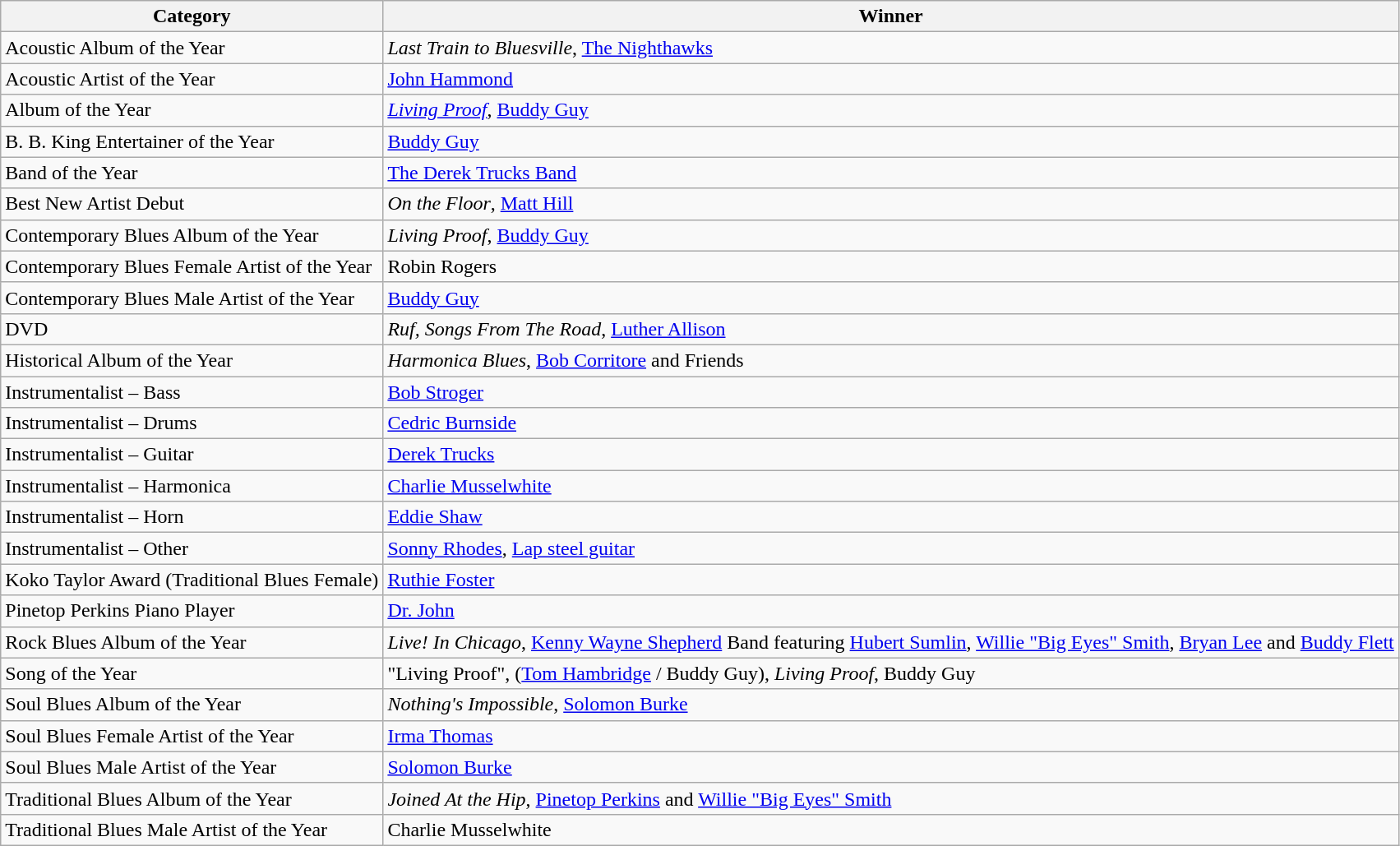<table class="wikitable">
<tr>
<th>Category</th>
<th>Winner</th>
</tr>
<tr>
<td>Acoustic Album of the Year</td>
<td><em>Last Train to Bluesville</em>, <a href='#'>The Nighthawks</a></td>
</tr>
<tr>
<td>Acoustic Artist of the Year</td>
<td><a href='#'>John Hammond</a></td>
</tr>
<tr>
<td>Album of the Year</td>
<td><em><a href='#'>Living Proof</a></em>, <a href='#'>Buddy Guy</a></td>
</tr>
<tr>
<td>B. B. King Entertainer of the Year</td>
<td><a href='#'>Buddy Guy</a></td>
</tr>
<tr>
<td>Band of the Year</td>
<td><a href='#'>The Derek Trucks Band</a></td>
</tr>
<tr>
<td>Best New Artist Debut</td>
<td><em>On the Floor</em>, <a href='#'>Matt Hill</a></td>
</tr>
<tr>
<td>Contemporary Blues Album of the Year</td>
<td><em>Living Proof</em>, <a href='#'>Buddy Guy</a></td>
</tr>
<tr>
<td>Contemporary Blues Female Artist of the Year</td>
<td>Robin Rogers</td>
</tr>
<tr>
<td>Contemporary Blues Male Artist of the Year</td>
<td><a href='#'>Buddy Guy</a></td>
</tr>
<tr>
<td>DVD</td>
<td><em>Ruf, Songs From The Road</em>, <a href='#'>Luther Allison</a></td>
</tr>
<tr>
<td>Historical Album of the Year</td>
<td><em>Harmonica Blues</em>, <a href='#'>Bob Corritore</a> and Friends</td>
</tr>
<tr>
<td>Instrumentalist – Bass</td>
<td><a href='#'>Bob Stroger</a></td>
</tr>
<tr>
<td>Instrumentalist – Drums</td>
<td><a href='#'>Cedric Burnside</a></td>
</tr>
<tr>
<td>Instrumentalist – Guitar</td>
<td><a href='#'>Derek Trucks</a></td>
</tr>
<tr>
<td>Instrumentalist – Harmonica</td>
<td><a href='#'>Charlie Musselwhite</a></td>
</tr>
<tr>
<td>Instrumentalist – Horn</td>
<td><a href='#'>Eddie Shaw</a></td>
</tr>
<tr>
<td>Instrumentalist – Other</td>
<td><a href='#'>Sonny Rhodes</a>, <a href='#'>Lap steel guitar</a></td>
</tr>
<tr>
<td>Koko Taylor Award (Traditional Blues Female)</td>
<td><a href='#'>Ruthie Foster</a></td>
</tr>
<tr>
<td>Pinetop Perkins Piano Player</td>
<td><a href='#'>Dr. John</a></td>
</tr>
<tr>
<td>Rock Blues Album of the Year</td>
<td><em>Live! In Chicago</em>, <a href='#'>Kenny Wayne Shepherd</a> Band featuring <a href='#'>Hubert Sumlin</a>, <a href='#'>Willie "Big Eyes" Smith</a>, <a href='#'>Bryan Lee</a> and <a href='#'>Buddy Flett</a></td>
</tr>
<tr>
<td>Song of the Year</td>
<td>"Living Proof", (<a href='#'>Tom Hambridge</a> / Buddy Guy), <em>Living Proof</em>, Buddy Guy</td>
</tr>
<tr>
<td>Soul Blues Album of the Year</td>
<td><em>Nothing's Impossible</em>, <a href='#'>Solomon Burke</a></td>
</tr>
<tr>
<td>Soul Blues Female Artist of the Year</td>
<td><a href='#'>Irma Thomas</a></td>
</tr>
<tr>
<td>Soul Blues Male Artist of the Year</td>
<td><a href='#'>Solomon Burke</a></td>
</tr>
<tr>
<td>Traditional Blues Album of the Year</td>
<td><em>Joined At the Hip</em>, <a href='#'>Pinetop Perkins</a> and <a href='#'>Willie "Big Eyes" Smith</a></td>
</tr>
<tr>
<td>Traditional Blues Male Artist of the Year</td>
<td>Charlie Musselwhite</td>
</tr>
</table>
